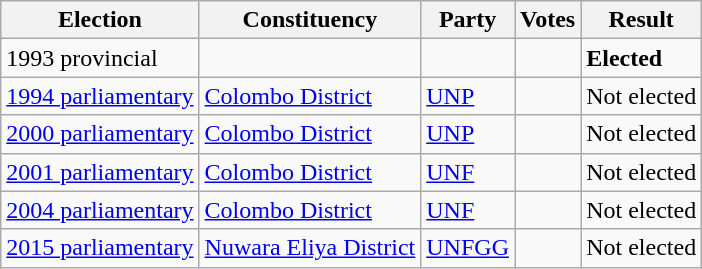<table class="wikitable" style="text-align:left;">
<tr>
<th scope=col>Election</th>
<th scope=col>Constituency</th>
<th scope=col>Party</th>
<th scope=col>Votes</th>
<th scope=col>Result</th>
</tr>
<tr>
<td>1993 provincial</td>
<td></td>
<td></td>
<td></td>
<td><strong>Elected</strong></td>
</tr>
<tr>
<td><a href='#'>1994 parliamentary</a></td>
<td><a href='#'>Colombo District</a></td>
<td><a href='#'>UNP</a></td>
<td></td>
<td>Not elected</td>
</tr>
<tr>
<td><a href='#'>2000 parliamentary</a></td>
<td><a href='#'>Colombo District</a></td>
<td><a href='#'>UNP</a></td>
<td></td>
<td>Not elected</td>
</tr>
<tr>
<td><a href='#'>2001 parliamentary</a></td>
<td><a href='#'>Colombo District</a></td>
<td><a href='#'>UNF</a></td>
<td></td>
<td>Not elected</td>
</tr>
<tr>
<td><a href='#'>2004 parliamentary</a></td>
<td><a href='#'>Colombo District</a></td>
<td><a href='#'>UNF</a></td>
<td align=right></td>
<td>Not elected</td>
</tr>
<tr>
<td><a href='#'>2015 parliamentary</a></td>
<td><a href='#'>Nuwara Eliya District</a></td>
<td><a href='#'>UNFGG</a></td>
<td align=right></td>
<td>Not elected</td>
</tr>
</table>
